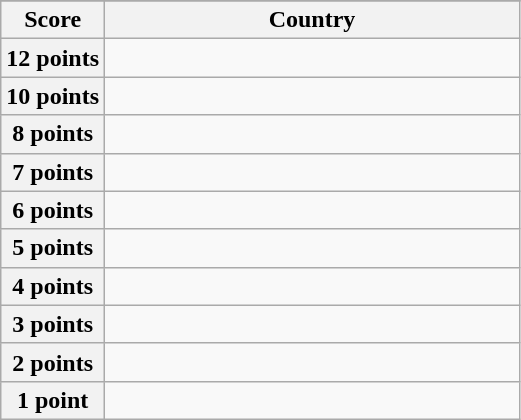<table class="wikitable">
<tr>
</tr>
<tr>
<th scope="col" width="20%">Score</th>
<th scope="col">Country</th>
</tr>
<tr>
<th scope="row">12 points</th>
<td></td>
</tr>
<tr>
<th scope="row">10 points</th>
<td></td>
</tr>
<tr>
<th scope="row">8 points</th>
<td></td>
</tr>
<tr>
<th scope="row">7 points</th>
<td></td>
</tr>
<tr>
<th scope="row">6 points</th>
<td></td>
</tr>
<tr>
<th scope="row">5 points</th>
<td></td>
</tr>
<tr>
<th scope="row">4 points</th>
<td></td>
</tr>
<tr>
<th scope="row">3 points</th>
<td></td>
</tr>
<tr>
<th scope="row">2 points</th>
<td></td>
</tr>
<tr>
<th scope="row">1 point</th>
<td></td>
</tr>
</table>
